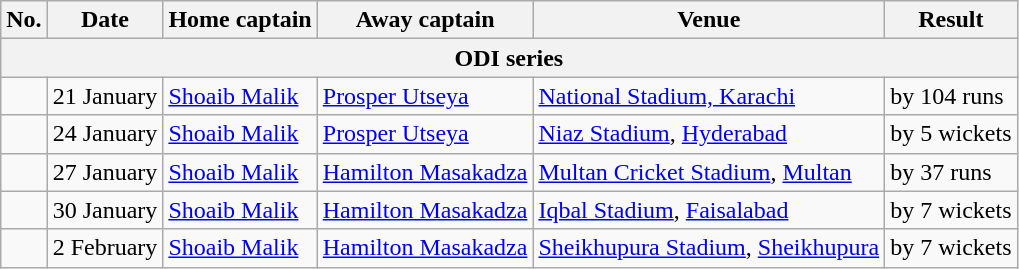<table class="wikitable">
<tr>
<th>No.</th>
<th>Date</th>
<th>Home captain</th>
<th>Away captain</th>
<th>Venue</th>
<th>Result</th>
</tr>
<tr>
<th colspan="6">ODI series</th>
</tr>
<tr>
<td></td>
<td>21 January</td>
<td><a href='#'>Shoaib Malik</a></td>
<td><a href='#'>Prosper Utseya</a></td>
<td><a href='#'>National Stadium, Karachi</a></td>
<td> by 104 runs</td>
</tr>
<tr>
<td></td>
<td>24 January</td>
<td><a href='#'>Shoaib Malik</a></td>
<td><a href='#'>Prosper Utseya</a></td>
<td><a href='#'>Niaz Stadium</a>, <a href='#'>Hyderabad</a></td>
<td> by 5 wickets</td>
</tr>
<tr>
<td></td>
<td>27 January</td>
<td><a href='#'>Shoaib Malik</a></td>
<td><a href='#'>Hamilton Masakadza</a></td>
<td><a href='#'>Multan Cricket Stadium</a>, <a href='#'>Multan</a></td>
<td> by 37 runs</td>
</tr>
<tr>
<td></td>
<td>30 January</td>
<td><a href='#'>Shoaib Malik</a></td>
<td><a href='#'>Hamilton Masakadza</a></td>
<td><a href='#'>Iqbal Stadium</a>, <a href='#'>Faisalabad</a></td>
<td> by 7 wickets</td>
</tr>
<tr>
<td></td>
<td>2 February</td>
<td><a href='#'>Shoaib Malik</a></td>
<td><a href='#'>Hamilton Masakadza</a></td>
<td><a href='#'>Sheikhupura Stadium</a>, <a href='#'>Sheikhupura</a></td>
<td> by 7 wickets</td>
</tr>
</table>
